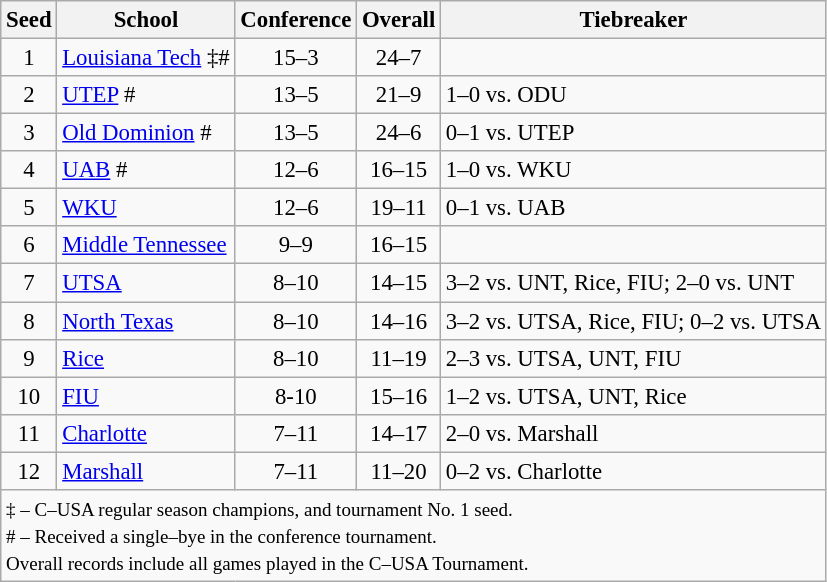<table class="wikitable" style="white-space:nowrap; font-size:95%; text-align:center">
<tr>
<th>Seed</th>
<th>School</th>
<th>Conference</th>
<th>Overall</th>
<th>Tiebreaker</th>
</tr>
<tr>
<td>1</td>
<td align=left><a href='#'>Louisiana Tech</a> ‡#</td>
<td>15–3</td>
<td>24–7</td>
<td></td>
</tr>
<tr>
<td>2</td>
<td align=left><a href='#'>UTEP</a> #</td>
<td>13–5</td>
<td>21–9</td>
<td align=left>1–0 vs. ODU</td>
</tr>
<tr>
<td>3</td>
<td align=left><a href='#'>Old Dominion</a> #</td>
<td>13–5</td>
<td>24–6</td>
<td align=left>0–1 vs. UTEP</td>
</tr>
<tr>
<td>4</td>
<td align=left><a href='#'>UAB</a> #</td>
<td>12–6</td>
<td>16–15</td>
<td align=left>1–0 vs. WKU</td>
</tr>
<tr>
<td>5</td>
<td align=left><a href='#'>WKU</a></td>
<td>12–6</td>
<td>19–11</td>
<td align=left>0–1 vs. UAB</td>
</tr>
<tr>
<td>6</td>
<td align=left><a href='#'>Middle Tennessee</a></td>
<td>9–9</td>
<td>16–15</td>
<td></td>
</tr>
<tr>
<td>7</td>
<td align=left><a href='#'>UTSA</a></td>
<td>8–10</td>
<td>14–15</td>
<td align=left>3–2 vs. UNT, Rice, FIU; 2–0 vs. UNT</td>
</tr>
<tr>
<td>8</td>
<td align=left><a href='#'>North Texas</a></td>
<td>8–10</td>
<td>14–16</td>
<td align=left>3–2 vs. UTSA, Rice, FIU; 0–2 vs. UTSA</td>
</tr>
<tr>
<td>9</td>
<td align=left><a href='#'>Rice</a></td>
<td>8–10</td>
<td>11–19</td>
<td align=left>2–3 vs. UTSA, UNT, FIU</td>
</tr>
<tr>
<td>10</td>
<td align=left><a href='#'>FIU</a></td>
<td>8-10</td>
<td>15–16</td>
<td align=left>1–2 vs. UTSA, UNT, Rice</td>
</tr>
<tr>
<td>11</td>
<td align=left><a href='#'>Charlotte</a></td>
<td>7–11</td>
<td>14–17</td>
<td align=left>2–0 vs. Marshall</td>
</tr>
<tr>
<td>12</td>
<td align=left><a href='#'>Marshall</a></td>
<td>7–11</td>
<td>11–20</td>
<td align=left>0–2 vs. Charlotte</td>
</tr>
<tr>
<td colspan=6 align=left><small>‡ – C–USA regular season champions, and tournament No. 1 seed.<br># – Received a single–bye in the conference tournament.<br>Overall records include all games played in the C–USA Tournament.</small></td>
</tr>
</table>
